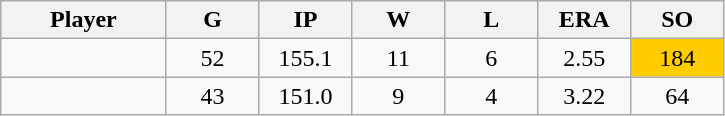<table class="wikitable sortable">
<tr>
<th bgcolor="#DDDDFF" width="16%">Player</th>
<th bgcolor="#DDDDFF" width="9%">G</th>
<th bgcolor="#DDDDFF" width="9%">IP</th>
<th bgcolor="#DDDDFF" width="9%">W</th>
<th bgcolor="#DDDDFF" width="9%">L</th>
<th bgcolor="#DDDDFF" width="9%">ERA</th>
<th bgcolor="#DDDDFF" width="9%">SO</th>
</tr>
<tr align="center">
<td></td>
<td>52</td>
<td>155.1</td>
<td>11</td>
<td>6</td>
<td>2.55</td>
<td bgcolor="#FFCC00">184</td>
</tr>
<tr align="center">
<td></td>
<td>43</td>
<td>151.0</td>
<td>9</td>
<td>4</td>
<td>3.22</td>
<td>64</td>
</tr>
</table>
